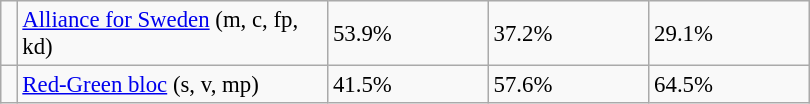<table class="wikitable" style="font-size: 95%">
<tr>
<td bgcolor=> </td>
<td style="width: 200px"><a href='#'>Alliance for Sweden</a> (m, c, fp, kd)</td>
<td style="width: 100px">53.9%</td>
<td style="width: 100px">37.2%</td>
<td style="width: 100px">29.1%</td>
</tr>
<tr class="sortbottom">
<td bgcolor=> </td>
<td><a href='#'>Red-Green bloc</a> (s, v, mp)</td>
<td>41.5%</td>
<td>57.6%</td>
<td>64.5%</td>
</tr>
</table>
